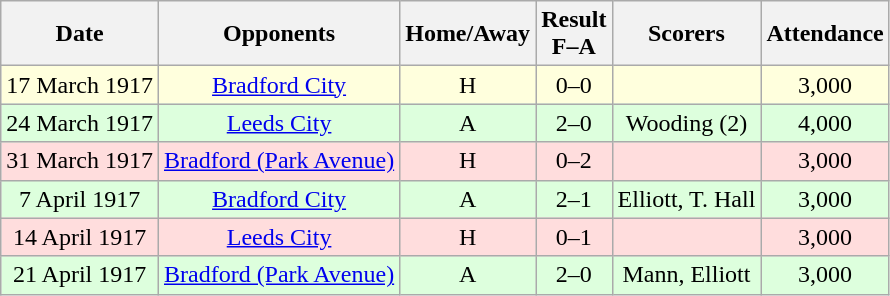<table class="wikitable" style="text-align:center;">
<tr>
<th scope="col">Date</th>
<th scope="col">Opponents</th>
<th scope="col">Home/Away</th>
<th scope="col">Result<br>F–A</th>
<th scope="col">Scorers</th>
<th scope="col">Attendance</th>
</tr>
<tr style="background: #ffffdd">
<td>17 March 1917</td>
<td><a href='#'>Bradford City</a></td>
<td>H</td>
<td>0–0</td>
<td></td>
<td>3,000</td>
</tr>
<tr style="background: #ddffdd">
<td>24 March 1917</td>
<td><a href='#'>Leeds City</a></td>
<td>A</td>
<td>2–0</td>
<td>Wooding (2)</td>
<td>4,000</td>
</tr>
<tr style="background: #ffdddd">
<td>31 March 1917</td>
<td><a href='#'>Bradford (Park Avenue)</a></td>
<td>H</td>
<td>0–2</td>
<td></td>
<td>3,000</td>
</tr>
<tr style="background: #ddffdd">
<td>7 April 1917</td>
<td><a href='#'>Bradford City</a></td>
<td>A</td>
<td>2–1</td>
<td>Elliott, T. Hall</td>
<td>3,000</td>
</tr>
<tr style="background: #ffdddd">
<td>14 April 1917</td>
<td><a href='#'>Leeds City</a></td>
<td>H</td>
<td>0–1</td>
<td></td>
<td>3,000</td>
</tr>
<tr style="background: #ddffdd">
<td>21 April 1917</td>
<td><a href='#'>Bradford (Park Avenue)</a></td>
<td>A</td>
<td>2–0</td>
<td>Mann, Elliott</td>
<td>3,000</td>
</tr>
</table>
